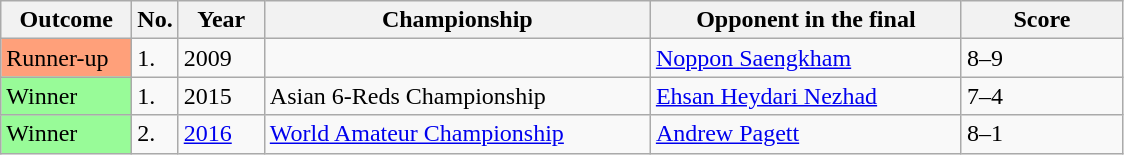<table class="sortable wikitable">
<tr>
<th width="80">Outcome</th>
<th width="20">No.</th>
<th width="50">Year</th>
<th width="250">Championship</th>
<th width="200">Opponent in the final</th>
<th width="100">Score</th>
</tr>
<tr>
<td style="background:#ffa07a;">Runner-up</td>
<td>1.</td>
<td>2009</td>
<td></td>
<td> <a href='#'>Noppon Saengkham</a></td>
<td>8–9</td>
</tr>
<tr>
<td style="background:#98fb98;">Winner</td>
<td>1.</td>
<td>2015</td>
<td>Asian 6-Reds Championship</td>
<td> <a href='#'>Ehsan Heydari Nezhad</a></td>
<td>7–4</td>
</tr>
<tr>
<td style="background:#98fb98;">Winner</td>
<td>2.</td>
<td><a href='#'>2016</a></td>
<td><a href='#'>World Amateur Championship</a></td>
<td> <a href='#'>Andrew Pagett</a></td>
<td>8–1</td>
</tr>
</table>
